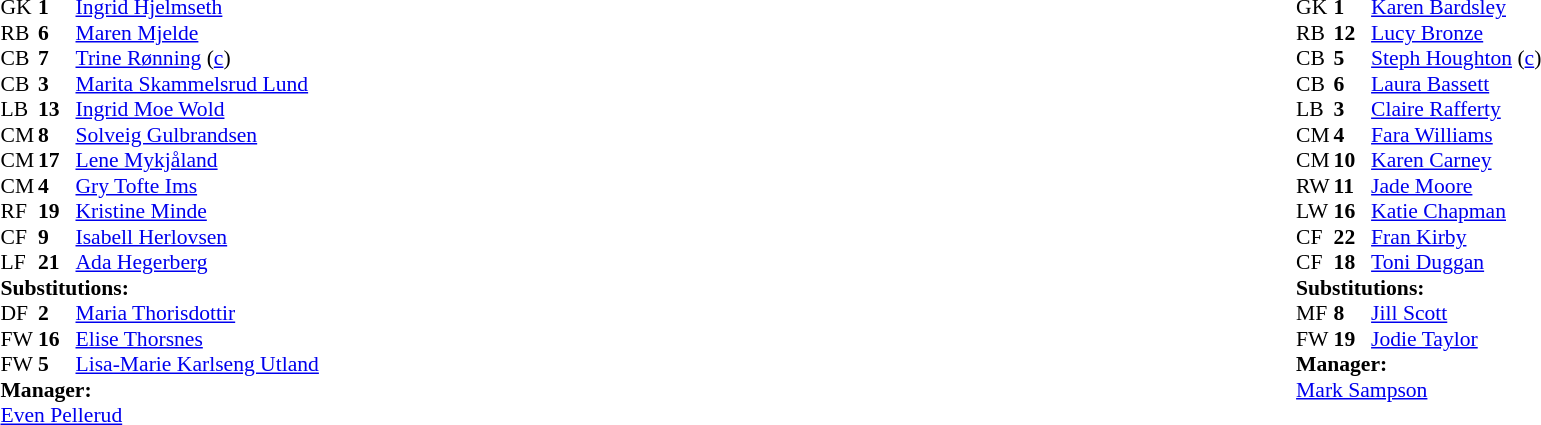<table width="100%">
<tr>
<td valign="top" width="50%"><br><table style="font-size: 90%" cellspacing="0" cellpadding="0">
<tr>
<th width="25"></th>
<th width="25"></th>
</tr>
<tr>
<td>GK</td>
<td><strong>1</strong></td>
<td><a href='#'>Ingrid Hjelmseth</a></td>
</tr>
<tr>
<td>RB</td>
<td><strong>6</strong></td>
<td><a href='#'>Maren Mjelde</a></td>
</tr>
<tr>
<td>CB</td>
<td><strong>7</strong></td>
<td><a href='#'>Trine Rønning</a> (<a href='#'>c</a>)</td>
<td></td>
<td></td>
</tr>
<tr>
<td>CB</td>
<td><strong>3</strong></td>
<td><a href='#'>Marita Skammelsrud Lund</a></td>
</tr>
<tr>
<td>LB</td>
<td><strong>13</strong></td>
<td><a href='#'>Ingrid Moe Wold</a></td>
<td></td>
<td></td>
</tr>
<tr>
<td>CM</td>
<td><strong>8</strong></td>
<td><a href='#'>Solveig Gulbrandsen</a></td>
</tr>
<tr>
<td>CM</td>
<td><strong>17</strong></td>
<td><a href='#'>Lene Mykjåland</a></td>
</tr>
<tr>
<td>CM</td>
<td><strong>4</strong></td>
<td><a href='#'>Gry Tofte Ims</a></td>
</tr>
<tr>
<td>RF</td>
<td><strong>19</strong></td>
<td><a href='#'>Kristine Minde</a></td>
<td></td>
<td></td>
</tr>
<tr>
<td>CF</td>
<td><strong>9</strong></td>
<td><a href='#'>Isabell Herlovsen</a></td>
</tr>
<tr>
<td>LF</td>
<td><strong>21</strong></td>
<td><a href='#'>Ada Hegerberg</a></td>
</tr>
<tr>
<td colspan=3><strong>Substitutions:</strong></td>
</tr>
<tr>
<td>DF</td>
<td><strong>2</strong></td>
<td><a href='#'>Maria Thorisdottir</a></td>
<td></td>
<td></td>
</tr>
<tr>
<td>FW</td>
<td><strong>16</strong></td>
<td><a href='#'>Elise Thorsnes</a></td>
<td></td>
<td></td>
</tr>
<tr>
<td>FW</td>
<td><strong>5</strong></td>
<td><a href='#'>Lisa-Marie Karlseng Utland</a> </td>
<td></td>
<td></td>
</tr>
<tr>
<td colspan=3><strong>Manager:</strong></td>
</tr>
<tr>
<td colspan=3><a href='#'>Even Pellerud</a></td>
</tr>
</table>
</td>
<td valign="top"></td>
<td valign="top" width="50%"><br><table style="font-size: 90%" cellspacing="0" cellpadding="0" align="center">
<tr>
<th width=25></th>
<th width=25></th>
</tr>
<tr>
<td>GK</td>
<td><strong>1</strong></td>
<td><a href='#'>Karen Bardsley</a></td>
</tr>
<tr>
<td>RB</td>
<td><strong>12</strong></td>
<td><a href='#'>Lucy Bronze</a></td>
</tr>
<tr>
<td>CB</td>
<td><strong>5</strong></td>
<td><a href='#'>Steph Houghton</a> (<a href='#'>c</a>)</td>
</tr>
<tr>
<td>CB</td>
<td><strong>6</strong></td>
<td><a href='#'>Laura Bassett</a></td>
</tr>
<tr>
<td>LB</td>
<td><strong>3</strong></td>
<td><a href='#'>Claire Rafferty</a></td>
</tr>
<tr>
<td>CM</td>
<td><strong>4</strong></td>
<td><a href='#'>Fara Williams</a></td>
</tr>
<tr>
<td>CM</td>
<td><strong>10</strong></td>
<td><a href='#'>Karen Carney</a></td>
</tr>
<tr>
<td>RW</td>
<td><strong>11</strong></td>
<td><a href='#'>Jade Moore</a></td>
</tr>
<tr>
<td>LW</td>
<td><strong>16</strong></td>
<td><a href='#'>Katie Chapman</a></td>
</tr>
<tr>
<td>CF</td>
<td><strong>22</strong></td>
<td><a href='#'>Fran Kirby</a></td>
<td></td>
<td></td>
</tr>
<tr>
<td>CF</td>
<td><strong>18</strong></td>
<td><a href='#'>Toni Duggan</a></td>
<td></td>
<td></td>
</tr>
<tr>
<td colspan=3><strong>Substitutions:</strong></td>
</tr>
<tr>
<td>MF</td>
<td><strong>8</strong></td>
<td><a href='#'>Jill Scott</a></td>
<td></td>
<td></td>
</tr>
<tr>
<td>FW</td>
<td><strong>19</strong></td>
<td><a href='#'>Jodie Taylor</a></td>
<td></td>
<td></td>
</tr>
<tr>
<td colspan=3><strong>Manager:</strong></td>
</tr>
<tr>
<td colspan=3> <a href='#'>Mark Sampson</a></td>
</tr>
</table>
</td>
</tr>
</table>
